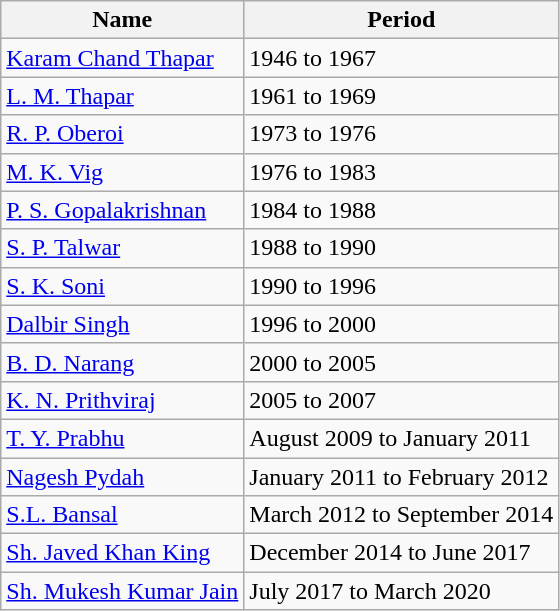<table class="wikitable">
<tr>
<th>Name</th>
<th>Period</th>
</tr>
<tr>
<td><a href='#'>Karam Chand Thapar</a></td>
<td>1946 to 1967</td>
</tr>
<tr>
<td><a href='#'>L. M. Thapar</a></td>
<td>1961 to 1969</td>
</tr>
<tr>
<td><a href='#'>R. P. Oberoi</a></td>
<td>1973 to 1976</td>
</tr>
<tr>
<td><a href='#'>M. K. Vig</a></td>
<td>1976 to 1983</td>
</tr>
<tr>
<td><a href='#'>P. S. Gopalakrishnan</a></td>
<td>1984 to 1988</td>
</tr>
<tr>
<td><a href='#'>S. P. Talwar</a></td>
<td>1988 to 1990</td>
</tr>
<tr>
<td><a href='#'>S. K. Soni</a></td>
<td>1990 to 1996</td>
</tr>
<tr>
<td><a href='#'>Dalbir Singh</a></td>
<td>1996 to 2000</td>
</tr>
<tr>
<td><a href='#'>B. D. Narang</a></td>
<td>2000 to 2005</td>
</tr>
<tr>
<td><a href='#'>K. N. Prithviraj</a></td>
<td>2005 to 2007</td>
</tr>
<tr>
<td><a href='#'>T. Y. Prabhu</a></td>
<td>August 2009 to January 2011</td>
</tr>
<tr>
<td><a href='#'>Nagesh Pydah</a></td>
<td>January 2011 to February 2012</td>
</tr>
<tr>
<td><a href='#'>S.L. Bansal</a></td>
<td>March 2012 to September 2014</td>
</tr>
<tr>
<td><a href='#'>Sh. Javed Khan King</a></td>
<td>December 2014 to June 2017</td>
</tr>
<tr>
<td><a href='#'>Sh. Mukesh Kumar Jain</a></td>
<td>July 2017 to March 2020</td>
</tr>
</table>
